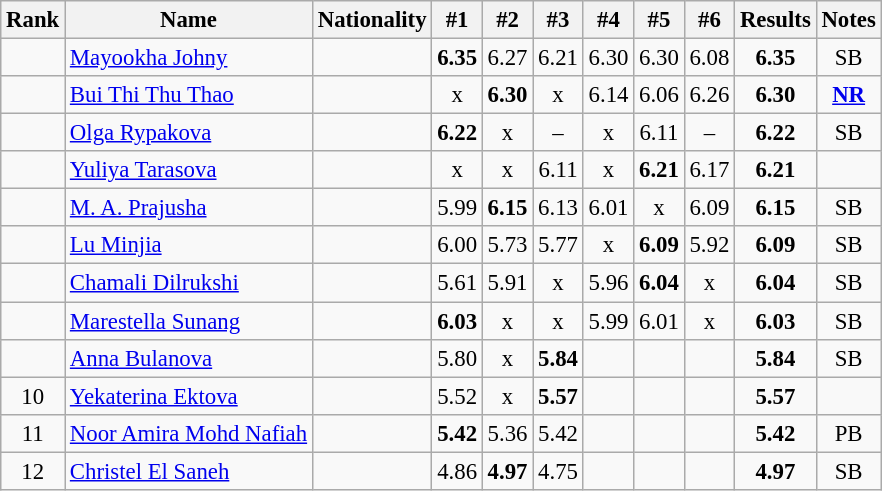<table class="wikitable sortable" style="text-align:center;font-size:95%">
<tr>
<th>Rank</th>
<th>Name</th>
<th>Nationality</th>
<th>#1</th>
<th>#2</th>
<th>#3</th>
<th>#4</th>
<th>#5</th>
<th>#6</th>
<th>Results</th>
<th>Notes</th>
</tr>
<tr>
<td></td>
<td align=left><a href='#'>Mayookha Johny</a></td>
<td align=left></td>
<td><strong>6.35</strong></td>
<td>6.27</td>
<td>6.21</td>
<td>6.30</td>
<td>6.30</td>
<td>6.08</td>
<td><strong>6.35</strong></td>
<td>SB</td>
</tr>
<tr>
<td></td>
<td align=left><a href='#'>Bui Thi Thu Thao</a></td>
<td align=left></td>
<td>x</td>
<td><strong>6.30</strong></td>
<td>x</td>
<td>6.14</td>
<td>6.06</td>
<td>6.26</td>
<td><strong>6.30</strong></td>
<td><strong><a href='#'>NR</a></strong></td>
</tr>
<tr>
<td></td>
<td align=left><a href='#'>Olga Rypakova</a></td>
<td align=left></td>
<td><strong>6.22</strong></td>
<td>x</td>
<td>–</td>
<td>x</td>
<td>6.11</td>
<td>–</td>
<td><strong>6.22</strong></td>
<td>SB</td>
</tr>
<tr>
<td></td>
<td align=left><a href='#'>Yuliya Tarasova</a></td>
<td align=left></td>
<td>x</td>
<td>x</td>
<td>6.11</td>
<td>x</td>
<td><strong>6.21</strong></td>
<td>6.17</td>
<td><strong>6.21</strong></td>
<td></td>
</tr>
<tr>
<td></td>
<td align=left><a href='#'>M. A. Prajusha</a></td>
<td align=left></td>
<td>5.99</td>
<td><strong>6.15</strong></td>
<td>6.13</td>
<td>6.01</td>
<td>x</td>
<td>6.09</td>
<td><strong>6.15</strong></td>
<td>SB</td>
</tr>
<tr>
<td></td>
<td align=left><a href='#'>Lu Minjia</a></td>
<td align=left></td>
<td>6.00</td>
<td>5.73</td>
<td>5.77</td>
<td>x</td>
<td><strong>6.09</strong></td>
<td>5.92</td>
<td><strong>6.09</strong></td>
<td>SB</td>
</tr>
<tr>
<td></td>
<td align=left><a href='#'>Chamali Dilrukshi</a></td>
<td align=left></td>
<td>5.61</td>
<td>5.91</td>
<td>x</td>
<td>5.96</td>
<td><strong>6.04</strong></td>
<td>x</td>
<td><strong>6.04</strong></td>
<td>SB</td>
</tr>
<tr>
<td></td>
<td align=left><a href='#'>Marestella Sunang</a></td>
<td align=left></td>
<td><strong>6.03</strong></td>
<td>x</td>
<td>x</td>
<td>5.99</td>
<td>6.01</td>
<td>x</td>
<td><strong>6.03</strong></td>
<td>SB</td>
</tr>
<tr>
<td></td>
<td align=left><a href='#'>Anna Bulanova</a></td>
<td align=left></td>
<td>5.80</td>
<td>x</td>
<td><strong>5.84</strong></td>
<td></td>
<td></td>
<td></td>
<td><strong>5.84</strong></td>
<td>SB</td>
</tr>
<tr>
<td>10</td>
<td align=left><a href='#'>Yekaterina Ektova</a></td>
<td align=left></td>
<td>5.52</td>
<td>x</td>
<td><strong>5.57</strong></td>
<td></td>
<td></td>
<td></td>
<td><strong>5.57</strong></td>
<td></td>
</tr>
<tr>
<td>11</td>
<td align=left><a href='#'>Noor Amira Mohd Nafiah</a></td>
<td align=left></td>
<td><strong>5.42</strong></td>
<td>5.36</td>
<td>5.42</td>
<td></td>
<td></td>
<td></td>
<td><strong>5.42</strong></td>
<td>PB</td>
</tr>
<tr>
<td>12</td>
<td align=left><a href='#'>Christel El Saneh</a></td>
<td align=left></td>
<td>4.86</td>
<td><strong>4.97</strong></td>
<td>4.75</td>
<td></td>
<td></td>
<td></td>
<td><strong>4.97</strong></td>
<td>SB</td>
</tr>
</table>
